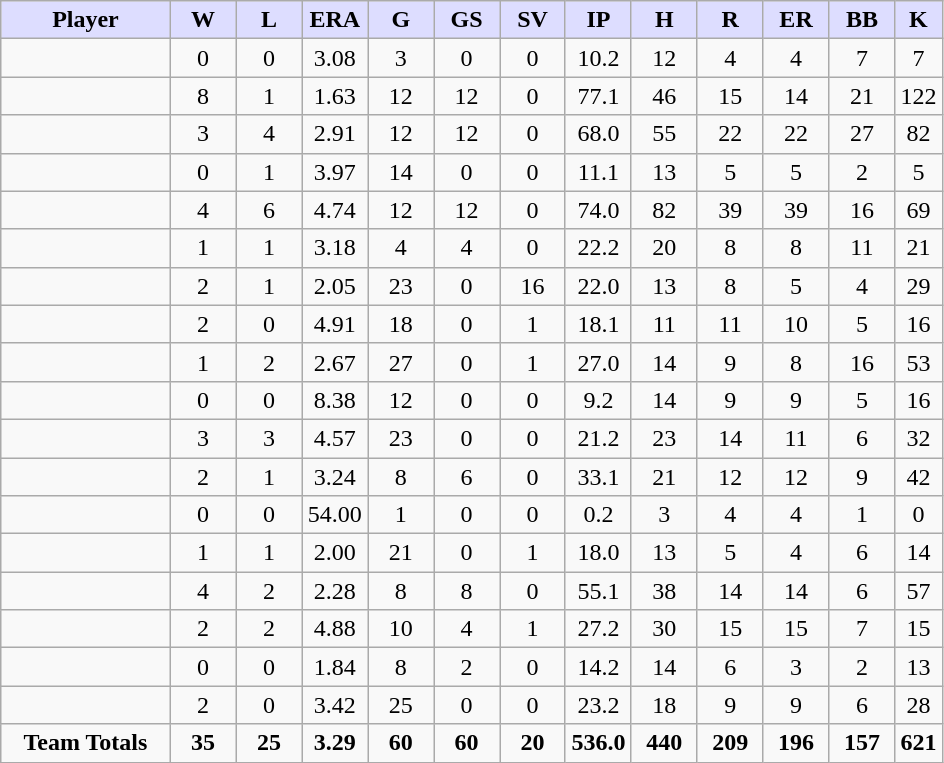<table class="wikitable" style="text-align:center;">
<tr>
<th style="background:#ddf; width:18%;"><strong>Player</strong></th>
<th style="background:#ddf; width:7%;"><strong>W</strong></th>
<th style="background:#ddf; width:7%;"><strong>L</strong></th>
<th style="background:#ddf; width:7%;"><strong>ERA</strong></th>
<th style="background:#ddf; width:7%;"><strong>G</strong></th>
<th style="background:#ddf; width:7%;"><strong>GS</strong></th>
<th style="background:#ddf; width:7%;"><strong>SV</strong></th>
<th style="background:#ddf; width:7%;"><strong>IP</strong></th>
<th style="background:#ddf; width:7%;"><strong>H</strong></th>
<th style="background:#ddf; width:7%;"><strong>R</strong></th>
<th style="background:#ddf; width:7%;"><strong>ER</strong></th>
<th style="background:#ddf; width:7%;"><strong>BB</strong></th>
<th style="background:#ddf; width:7%;"><strong>K</strong></th>
</tr>
<tr>
<td align=left></td>
<td>0</td>
<td>0</td>
<td>3.08</td>
<td>3</td>
<td>0</td>
<td>0</td>
<td>10.2</td>
<td>12</td>
<td>4</td>
<td>4</td>
<td>7</td>
<td>7</td>
</tr>
<tr>
<td align=left></td>
<td>8</td>
<td>1</td>
<td>1.63</td>
<td>12</td>
<td>12</td>
<td>0</td>
<td>77.1</td>
<td>46</td>
<td>15</td>
<td>14</td>
<td>21</td>
<td>122</td>
</tr>
<tr>
<td align=left></td>
<td>3</td>
<td>4</td>
<td>2.91</td>
<td>12</td>
<td>12</td>
<td>0</td>
<td>68.0</td>
<td>55</td>
<td>22</td>
<td>22</td>
<td>27</td>
<td>82</td>
</tr>
<tr>
<td align=left></td>
<td>0</td>
<td>1</td>
<td>3.97</td>
<td>14</td>
<td>0</td>
<td>0</td>
<td>11.1</td>
<td>13</td>
<td>5</td>
<td>5</td>
<td>2</td>
<td>5</td>
</tr>
<tr>
<td align=left></td>
<td>4</td>
<td>6</td>
<td>4.74</td>
<td>12</td>
<td>12</td>
<td>0</td>
<td>74.0</td>
<td>82</td>
<td>39</td>
<td>39</td>
<td>16</td>
<td>69</td>
</tr>
<tr>
<td align=left></td>
<td>1</td>
<td>1</td>
<td>3.18</td>
<td>4</td>
<td>4</td>
<td>0</td>
<td>22.2</td>
<td>20</td>
<td>8</td>
<td>8</td>
<td>11</td>
<td>21</td>
</tr>
<tr>
<td align=left></td>
<td>2</td>
<td>1</td>
<td>2.05</td>
<td>23</td>
<td>0</td>
<td>16</td>
<td>22.0</td>
<td>13</td>
<td>8</td>
<td>5</td>
<td>4</td>
<td>29</td>
</tr>
<tr>
<td align=left></td>
<td>2</td>
<td>0</td>
<td>4.91</td>
<td>18</td>
<td>0</td>
<td>1</td>
<td>18.1</td>
<td>11</td>
<td>11</td>
<td>10</td>
<td>5</td>
<td>16</td>
</tr>
<tr>
<td align=left></td>
<td>1</td>
<td>2</td>
<td>2.67</td>
<td>27</td>
<td>0</td>
<td>1</td>
<td>27.0</td>
<td>14</td>
<td>9</td>
<td>8</td>
<td>16</td>
<td>53</td>
</tr>
<tr>
<td align=left></td>
<td>0</td>
<td>0</td>
<td>8.38</td>
<td>12</td>
<td>0</td>
<td>0</td>
<td>9.2</td>
<td>14</td>
<td>9</td>
<td>9</td>
<td>5</td>
<td>16</td>
</tr>
<tr>
<td align=left></td>
<td>3</td>
<td>3</td>
<td>4.57</td>
<td>23</td>
<td>0</td>
<td>0</td>
<td>21.2</td>
<td>23</td>
<td>14</td>
<td>11</td>
<td>6</td>
<td>32</td>
</tr>
<tr>
<td align=left></td>
<td>2</td>
<td>1</td>
<td>3.24</td>
<td>8</td>
<td>6</td>
<td>0</td>
<td>33.1</td>
<td>21</td>
<td>12</td>
<td>12</td>
<td>9</td>
<td>42</td>
</tr>
<tr>
<td align=left></td>
<td>0</td>
<td>0</td>
<td>54.00</td>
<td>1</td>
<td>0</td>
<td>0</td>
<td>0.2</td>
<td>3</td>
<td>4</td>
<td>4</td>
<td>1</td>
<td>0</td>
</tr>
<tr>
<td align=left></td>
<td>1</td>
<td>1</td>
<td>2.00</td>
<td>21</td>
<td>0</td>
<td>1</td>
<td>18.0</td>
<td>13</td>
<td>5</td>
<td>4</td>
<td>6</td>
<td>14</td>
</tr>
<tr>
<td align=left></td>
<td>4</td>
<td>2</td>
<td>2.28</td>
<td>8</td>
<td>8</td>
<td>0</td>
<td>55.1</td>
<td>38</td>
<td>14</td>
<td>14</td>
<td>6</td>
<td>57</td>
</tr>
<tr>
<td align=left></td>
<td>2</td>
<td>2</td>
<td>4.88</td>
<td>10</td>
<td>4</td>
<td>1</td>
<td>27.2</td>
<td>30</td>
<td>15</td>
<td>15</td>
<td>7</td>
<td>15</td>
</tr>
<tr>
<td align=left></td>
<td>0</td>
<td>0</td>
<td>1.84</td>
<td>8</td>
<td>2</td>
<td>0</td>
<td>14.2</td>
<td>14</td>
<td>6</td>
<td>3</td>
<td>2</td>
<td>13</td>
</tr>
<tr>
<td align=left></td>
<td>2</td>
<td>0</td>
<td>3.42</td>
<td>25</td>
<td>0</td>
<td>0</td>
<td>23.2</td>
<td>18</td>
<td>9</td>
<td>9</td>
<td>6</td>
<td>28</td>
</tr>
<tr class="sortbottom">
<td><strong>Team Totals</strong></td>
<td><strong>35</strong></td>
<td><strong>25</strong></td>
<td><strong>3.29</strong></td>
<td><strong>60</strong></td>
<td><strong>60</strong></td>
<td><strong>20</strong></td>
<td><strong>536.0</strong></td>
<td><strong>440</strong></td>
<td><strong>209</strong></td>
<td><strong>196</strong></td>
<td><strong>157</strong></td>
<td><strong>621</strong></td>
</tr>
</table>
